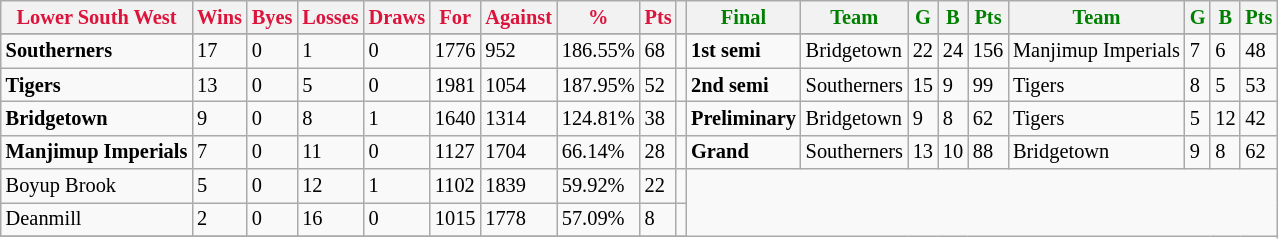<table style="font-size: 85%; text-align: left;" class="wikitable">
<tr>
<th style="color:crimson">Lower South West</th>
<th style="color:crimson">Wins</th>
<th style="color:crimson">Byes</th>
<th style="color:crimson">Losses</th>
<th style="color:crimson">Draws</th>
<th style="color:crimson">For</th>
<th style="color:crimson">Against</th>
<th style="color:crimson">%</th>
<th style="color:crimson">Pts</th>
<th></th>
<th style="color:green">Final</th>
<th style="color:green">Team</th>
<th style="color:green">G</th>
<th style="color:green">B</th>
<th style="color:green">Pts</th>
<th style="color:green">Team</th>
<th style="color:green">G</th>
<th style="color:green">B</th>
<th style="color:green">Pts</th>
</tr>
<tr>
</tr>
<tr>
</tr>
<tr>
<td><strong>	Southerners	</strong></td>
<td>17</td>
<td>0</td>
<td>1</td>
<td>0</td>
<td>1776</td>
<td>952</td>
<td>186.55%</td>
<td>68</td>
<td></td>
<td><strong>1st semi</strong></td>
<td>Bridgetown</td>
<td>22</td>
<td>24</td>
<td>156</td>
<td>Manjimup Imperials</td>
<td>7</td>
<td>6</td>
<td>48</td>
</tr>
<tr>
<td><strong>	Tigers 	</strong></td>
<td>13</td>
<td>0</td>
<td>5</td>
<td>0</td>
<td>1981</td>
<td>1054</td>
<td>187.95%</td>
<td>52</td>
<td></td>
<td><strong>2nd semi</strong></td>
<td>Southerners</td>
<td>15</td>
<td>9</td>
<td>99</td>
<td>Tigers</td>
<td>8</td>
<td>5</td>
<td>53</td>
</tr>
<tr>
<td><strong>	Bridgetown	</strong></td>
<td>9</td>
<td>0</td>
<td>8</td>
<td>1</td>
<td>1640</td>
<td>1314</td>
<td>124.81%</td>
<td>38</td>
<td></td>
<td><strong>Preliminary</strong></td>
<td>Bridgetown</td>
<td>9</td>
<td>8</td>
<td>62</td>
<td>Tigers</td>
<td>5</td>
<td>12</td>
<td>42</td>
</tr>
<tr>
<td><strong>	Manjimup Imperials	</strong></td>
<td>7</td>
<td>0</td>
<td>11</td>
<td>0</td>
<td>1127</td>
<td>1704</td>
<td>66.14%</td>
<td>28</td>
<td></td>
<td><strong>Grand</strong></td>
<td>Southerners</td>
<td>13</td>
<td>10</td>
<td>88</td>
<td>Bridgetown</td>
<td>9</td>
<td>8</td>
<td>62</td>
</tr>
<tr>
<td>Boyup Brook</td>
<td>5</td>
<td>0</td>
<td>12</td>
<td>1</td>
<td>1102</td>
<td>1839</td>
<td>59.92%</td>
<td>22</td>
<td></td>
</tr>
<tr>
<td>Deanmill</td>
<td>2</td>
<td>0</td>
<td>16</td>
<td>0</td>
<td>1015</td>
<td>1778</td>
<td>57.09%</td>
<td>8</td>
<td></td>
</tr>
<tr>
</tr>
</table>
